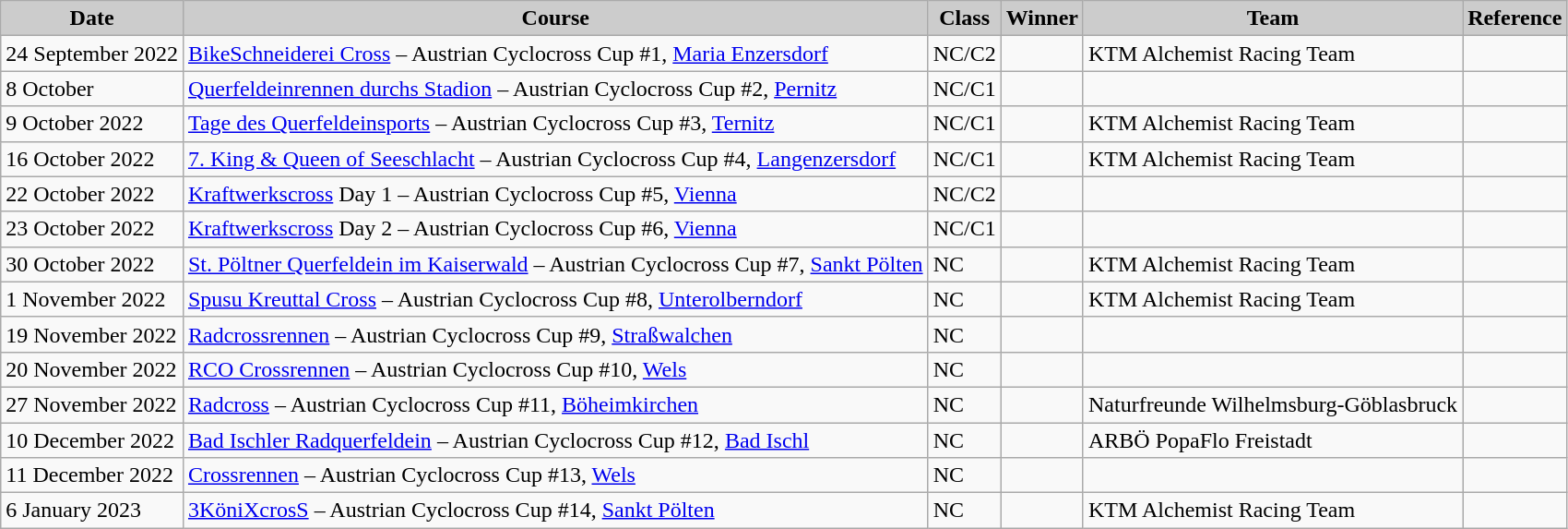<table class="wikitable sortable alternance ">
<tr>
<th scope="col" style="background-color:#CCCCCC;">Date</th>
<th scope="col" style="background-color:#CCCCCC;">Course</th>
<th scope="col" style="background-color:#CCCCCC;">Class</th>
<th scope="col" style="background-color:#CCCCCC;">Winner</th>
<th scope="col" style="background-color:#CCCCCC;">Team</th>
<th scope="col" style="background-color:#CCCCCC;">Reference</th>
</tr>
<tr>
<td>24 September 2022</td>
<td> <a href='#'>BikeSchneiderei Cross</a> – Austrian Cyclocross Cup #1, <a href='#'>Maria Enzersdorf</a></td>
<td>NC/C2</td>
<td></td>
<td>KTM Alchemist Racing Team</td>
<td></td>
</tr>
<tr>
<td>8 October</td>
<td> <a href='#'>Querfeldeinrennen durchs Stadion</a> – Austrian Cyclocross Cup #2, <a href='#'>Pernitz</a></td>
<td>NC/C1</td>
<td></td>
<td></td>
<td></td>
</tr>
<tr>
<td>9 October 2022</td>
<td> <a href='#'>Tage des Querfeldeinsports</a> – Austrian Cyclocross Cup #3, <a href='#'>Ternitz</a></td>
<td>NC/C1</td>
<td></td>
<td>KTM Alchemist Racing Team</td>
<td></td>
</tr>
<tr>
<td>16 October 2022</td>
<td> <a href='#'>7. King & Queen of Seeschlacht</a> – Austrian Cyclocross Cup #4, <a href='#'>Langenzersdorf</a></td>
<td>NC/C1</td>
<td></td>
<td>KTM Alchemist Racing Team</td>
<td></td>
</tr>
<tr>
<td>22 October 2022</td>
<td> <a href='#'>Kraftwerkscross</a> Day 1 – Austrian Cyclocross Cup #5, <a href='#'>Vienna</a></td>
<td>NC/C2</td>
<td></td>
<td></td>
<td></td>
</tr>
<tr>
<td>23 October 2022</td>
<td> <a href='#'>Kraftwerkscross</a> Day 2 – Austrian Cyclocross Cup #6, <a href='#'>Vienna</a></td>
<td>NC/C1</td>
<td></td>
<td></td>
<td></td>
</tr>
<tr>
<td>30 October 2022</td>
<td> <a href='#'>St. Pöltner Querfeldein im Kaiserwald</a> – Austrian Cyclocross Cup #7, <a href='#'>Sankt Pölten</a></td>
<td>NC</td>
<td></td>
<td>KTM Alchemist Racing Team</td>
<td></td>
</tr>
<tr>
<td>1 November 2022</td>
<td> <a href='#'>Spusu Kreuttal Cross</a> – Austrian Cyclocross Cup #8, <a href='#'>Unterolberndorf</a></td>
<td>NC</td>
<td></td>
<td>KTM Alchemist Racing Team</td>
<td></td>
</tr>
<tr>
<td>19 November 2022</td>
<td> <a href='#'>Radcrossrennen</a> – Austrian Cyclocross Cup #9, <a href='#'>Straßwalchen</a></td>
<td>NC</td>
<td></td>
<td></td>
<td></td>
</tr>
<tr>
<td>20 November 2022</td>
<td> <a href='#'>RCO Crossrennen</a> – Austrian Cyclocross Cup #10, <a href='#'>Wels</a></td>
<td>NC</td>
<td></td>
<td></td>
<td></td>
</tr>
<tr>
<td>27 November 2022</td>
<td> <a href='#'>Radcross</a> – Austrian Cyclocross Cup #11, <a href='#'>Böheimkirchen</a></td>
<td>NC</td>
<td></td>
<td>Naturfreunde Wilhelmsburg-Göblasbruck</td>
<td></td>
</tr>
<tr>
<td>10 December 2022</td>
<td> <a href='#'>Bad Ischler Radquerfeldein</a> – Austrian Cyclocross Cup #12, <a href='#'>Bad Ischl</a></td>
<td>NC</td>
<td></td>
<td>ARBÖ PopaFlo Freistadt</td>
<td></td>
</tr>
<tr>
<td>11 December 2022</td>
<td> <a href='#'>Crossrennen</a> – Austrian Cyclocross Cup #13, <a href='#'>Wels</a></td>
<td>NC</td>
<td></td>
<td></td>
<td></td>
</tr>
<tr>
<td>6 January 2023</td>
<td> <a href='#'>3KöniXcrosS</a> – Austrian Cyclocross Cup #14, <a href='#'>Sankt Pölten</a></td>
<td>NC</td>
<td></td>
<td>KTM Alchemist Racing Team</td>
<td></td>
</tr>
</table>
